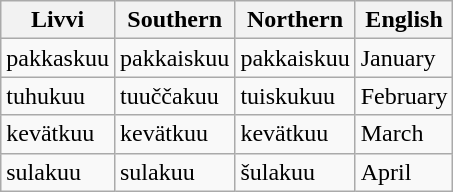<table class="wikitable">
<tr>
<th>Livvi</th>
<th>Southern</th>
<th>Northern</th>
<th>English</th>
</tr>
<tr>
<td>pakkaskuu</td>
<td>pakkaiskuu</td>
<td>pakkaiskuu</td>
<td>January</td>
</tr>
<tr>
<td>tuhukuu</td>
<td>tuuččakuu</td>
<td>tuiskukuu</td>
<td>February</td>
</tr>
<tr>
<td>kevätkuu</td>
<td>kevätkuu</td>
<td>kevätkuu</td>
<td>March</td>
</tr>
<tr>
<td>sulakuu</td>
<td>sulakuu</td>
<td>šulakuu</td>
<td>April</td>
</tr>
</table>
